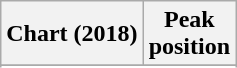<table class="wikitable sortable plainrowheaders" style="text-align:center">
<tr>
<th scope="col">Chart (2018)</th>
<th scope="col">Peak<br>position</th>
</tr>
<tr>
</tr>
<tr>
</tr>
</table>
